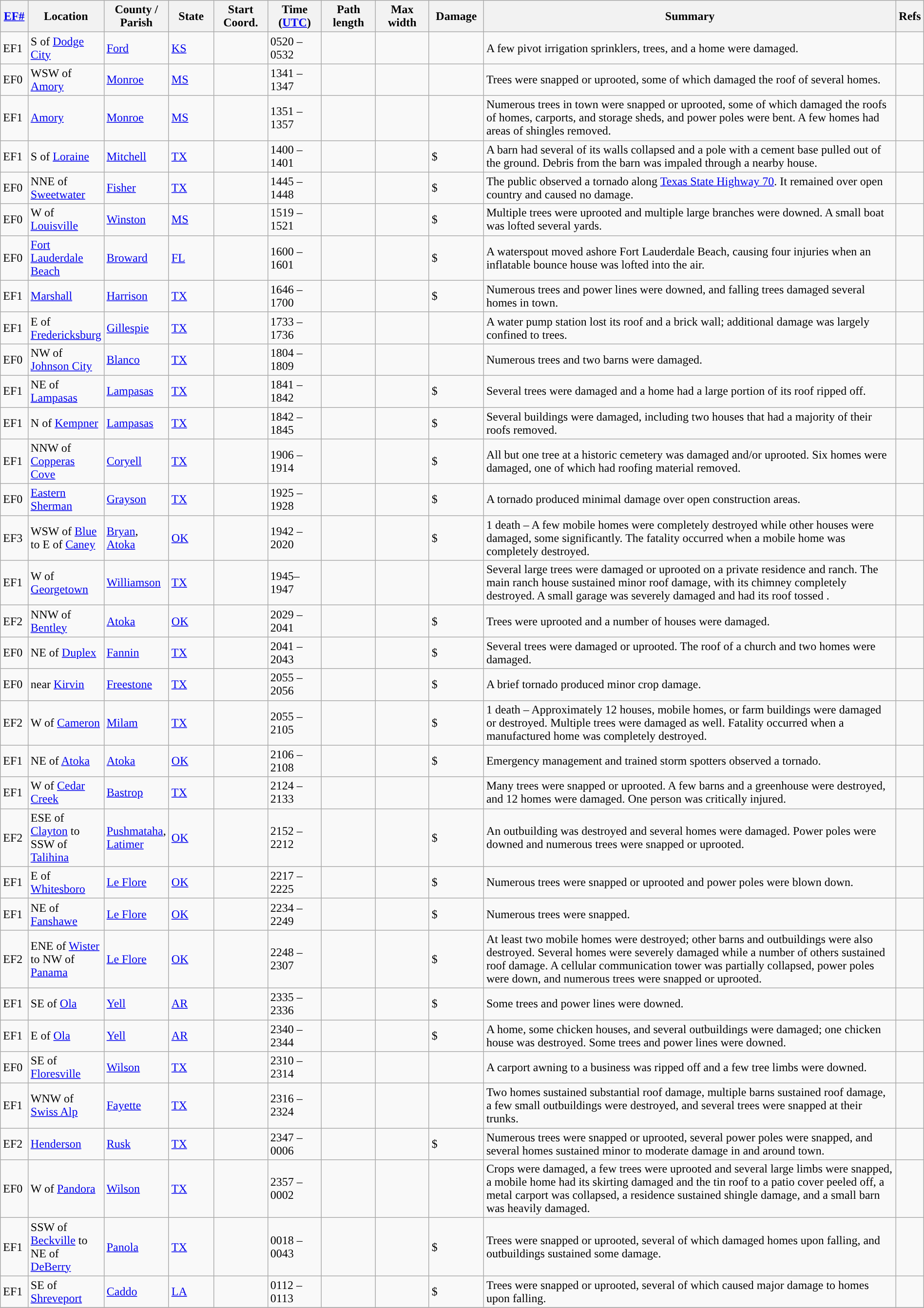<table class="wikitable sortable" style="width:100%;">
<tr>
<th scope="col" width="3%" align="center"><a href='#'>EF#</a></th>
<th scope="col" width="7%" align="center" class="unsortable">Location</th>
<th scope="col" width="6%" align="center" class="unsortable">County / Parish</th>
<th scope="col" width="5%" align="center">State</th>
<th scope="col" width="6%" align="center">Start Coord.</th>
<th scope="col" width="6%" align="center">Time (<a href='#'>UTC</a>)</th>
<th scope="col" width="6%" align="center">Path length</th>
<th scope="col" width="6%" align="center">Max width</th>
<th scope="col" width="6%" align="center">Damage</th>
<th scope="col" width="48%" class="unsortable" align="center">Summary</th>
<th scope="col" width="48%" class="unsortable" align="center">Refs</th>
</tr>
<tr>
<td>EF1</td>
<td>S of <a href='#'>Dodge City</a></td>
<td><a href='#'>Ford</a></td>
<td><a href='#'>KS</a></td>
<td></td>
<td>0520 – 0532</td>
<td></td>
<td></td>
<td></td>
<td>A few pivot irrigation sprinklers, trees, and a home were damaged.</td>
<td></td>
</tr>
<tr>
<td>EF0</td>
<td>WSW of <a href='#'>Amory</a></td>
<td><a href='#'>Monroe</a></td>
<td><a href='#'>MS</a></td>
<td></td>
<td>1341 – 1347</td>
<td></td>
<td></td>
<td></td>
<td>Trees were snapped or uprooted, some of which damaged the roof of several homes.</td>
<td></td>
</tr>
<tr>
<td>EF1</td>
<td><a href='#'>Amory</a></td>
<td><a href='#'>Monroe</a></td>
<td><a href='#'>MS</a></td>
<td></td>
<td>1351 – 1357</td>
<td></td>
<td></td>
<td></td>
<td>Numerous trees in town were snapped or uprooted, some of which damaged the roofs of homes, carports, and storage sheds, and power poles were bent. A few homes had areas of shingles removed.</td>
<td></td>
</tr>
<tr>
<td>EF1</td>
<td>S of <a href='#'>Loraine</a></td>
<td><a href='#'>Mitchell</a></td>
<td><a href='#'>TX</a></td>
<td></td>
<td>1400 – 1401</td>
<td></td>
<td></td>
<td>$</td>
<td>A barn had several of its walls collapsed and a pole with a cement base pulled out of the ground. Debris from the barn was impaled through a nearby house.</td>
<td></td>
</tr>
<tr>
<td>EF0</td>
<td>NNE of <a href='#'>Sweetwater</a></td>
<td><a href='#'>Fisher</a></td>
<td><a href='#'>TX</a></td>
<td></td>
<td>1445 – 1448</td>
<td></td>
<td></td>
<td>$</td>
<td>The public observed a tornado along <a href='#'>Texas State Highway 70</a>. It remained over open country and caused no damage.</td>
<td></td>
</tr>
<tr>
<td>EF0</td>
<td>W of <a href='#'>Louisville</a></td>
<td><a href='#'>Winston</a></td>
<td><a href='#'>MS</a></td>
<td></td>
<td>1519 – 1521</td>
<td></td>
<td></td>
<td>$</td>
<td>Multiple trees were uprooted and multiple large branches were downed. A small boat was lofted several yards.</td>
<td></td>
</tr>
<tr>
<td>EF0</td>
<td><a href='#'>Fort Lauderdale Beach</a></td>
<td><a href='#'>Broward</a></td>
<td><a href='#'>FL</a></td>
<td></td>
<td>1600 – 1601</td>
<td></td>
<td></td>
<td>$</td>
<td>A waterspout moved ashore Fort Lauderdale Beach, causing four injuries when an inflatable bounce house was lofted into the air.</td>
<td></td>
</tr>
<tr>
<td>EF1</td>
<td><a href='#'>Marshall</a></td>
<td><a href='#'>Harrison</a></td>
<td><a href='#'>TX</a></td>
<td></td>
<td>1646 – 1700</td>
<td></td>
<td></td>
<td>$</td>
<td>Numerous trees and power lines were downed, and falling trees damaged several homes in town.</td>
<td></td>
</tr>
<tr>
<td>EF1</td>
<td>E of <a href='#'>Fredericksburg</a></td>
<td><a href='#'>Gillespie</a></td>
<td><a href='#'>TX</a></td>
<td></td>
<td>1733 – 1736</td>
<td></td>
<td></td>
<td></td>
<td>A water pump station lost its roof and a brick wall; additional damage was largely confined to trees.</td>
<td></td>
</tr>
<tr>
<td>EF0</td>
<td>NW of <a href='#'>Johnson City</a></td>
<td><a href='#'>Blanco</a></td>
<td><a href='#'>TX</a></td>
<td></td>
<td>1804 – 1809</td>
<td></td>
<td></td>
<td></td>
<td>Numerous trees and two barns were damaged.</td>
<td></td>
</tr>
<tr>
<td>EF1</td>
<td>NE of <a href='#'>Lampasas</a></td>
<td><a href='#'>Lampasas</a></td>
<td><a href='#'>TX</a></td>
<td></td>
<td>1841 – 1842</td>
<td></td>
<td></td>
<td>$</td>
<td>Several trees were damaged and a home had a large portion of its roof ripped off.</td>
<td></td>
</tr>
<tr>
<td>EF1</td>
<td>N of <a href='#'>Kempner</a></td>
<td><a href='#'>Lampasas</a></td>
<td><a href='#'>TX</a></td>
<td></td>
<td>1842 – 1845</td>
<td></td>
<td></td>
<td>$</td>
<td>Several buildings were damaged, including two houses that had a majority of their roofs removed.</td>
<td></td>
</tr>
<tr>
<td>EF1</td>
<td>NNW of <a href='#'>Copperas Cove</a></td>
<td><a href='#'>Coryell</a></td>
<td><a href='#'>TX</a></td>
<td></td>
<td>1906 – 1914</td>
<td></td>
<td></td>
<td>$</td>
<td>All but one tree at a historic cemetery was damaged and/or uprooted. Six homes were damaged, one of which had roofing material removed.</td>
<td></td>
</tr>
<tr>
<td>EF0</td>
<td><a href='#'>Eastern Sherman</a></td>
<td><a href='#'>Grayson</a></td>
<td><a href='#'>TX</a></td>
<td></td>
<td>1925 – 1928</td>
<td></td>
<td></td>
<td>$</td>
<td>A tornado produced minimal damage over open construction areas.</td>
<td></td>
</tr>
<tr>
<td>EF3</td>
<td>WSW of <a href='#'>Blue</a> to E of <a href='#'>Caney</a></td>
<td><a href='#'>Bryan</a>, <a href='#'>Atoka</a></td>
<td><a href='#'>OK</a></td>
<td></td>
<td>1942 – 2020</td>
<td></td>
<td></td>
<td>$</td>
<td>1 death – A few mobile homes were completely destroyed while other houses were damaged, some significantly. The fatality occurred when a mobile home was completely destroyed.</td>
<td></td>
</tr>
<tr>
<td>EF1</td>
<td>W of <a href='#'>Georgetown</a></td>
<td><a href='#'>Williamson</a></td>
<td><a href='#'>TX</a></td>
<td></td>
<td>1945–1947</td>
<td></td>
<td></td>
<td></td>
<td>Several large trees were damaged or uprooted on a private residence and ranch. The main ranch house sustained minor roof damage, with its chimney completely destroyed. A small garage was severely damaged and had its roof tossed .</td>
<td></td>
</tr>
<tr>
<td>EF2</td>
<td>NNW of <a href='#'>Bentley</a></td>
<td><a href='#'>Atoka</a></td>
<td><a href='#'>OK</a></td>
<td></td>
<td>2029 – 2041</td>
<td></td>
<td></td>
<td>$</td>
<td>Trees were uprooted and a number of houses were damaged.</td>
<td></td>
</tr>
<tr>
<td>EF0</td>
<td>NE of <a href='#'>Duplex</a></td>
<td><a href='#'>Fannin</a></td>
<td><a href='#'>TX</a></td>
<td></td>
<td>2041 – 2043</td>
<td></td>
<td></td>
<td>$</td>
<td>Several trees were damaged or uprooted. The roof of a church and two homes were damaged.</td>
<td></td>
</tr>
<tr>
<td>EF0</td>
<td>near <a href='#'>Kirvin</a></td>
<td><a href='#'>Freestone</a></td>
<td><a href='#'>TX</a></td>
<td></td>
<td>2055 – 2056</td>
<td></td>
<td></td>
<td>$</td>
<td>A brief tornado produced minor crop damage.</td>
<td></td>
</tr>
<tr>
<td>EF2</td>
<td>W of <a href='#'>Cameron</a></td>
<td><a href='#'>Milam</a></td>
<td><a href='#'>TX</a></td>
<td></td>
<td>2055 – 2105</td>
<td></td>
<td></td>
<td>$</td>
<td>1 death – Approximately 12 houses, mobile homes, or farm buildings were damaged or destroyed. Multiple trees were damaged as well. Fatality occurred when a manufactured home was completely destroyed.</td>
<td></td>
</tr>
<tr>
<td>EF1</td>
<td>NE of <a href='#'>Atoka</a></td>
<td><a href='#'>Atoka</a></td>
<td><a href='#'>OK</a></td>
<td></td>
<td>2106 – 2108</td>
<td></td>
<td></td>
<td>$</td>
<td>Emergency management and trained storm spotters observed a tornado.</td>
<td></td>
</tr>
<tr>
<td>EF1</td>
<td>W of <a href='#'>Cedar Creek</a></td>
<td><a href='#'>Bastrop</a></td>
<td><a href='#'>TX</a></td>
<td></td>
<td>2124 – 2133</td>
<td></td>
<td></td>
<td></td>
<td>Many trees were snapped or uprooted. A few barns and a greenhouse were destroyed, and 12 homes were damaged. One person was critically injured.</td>
<td></td>
</tr>
<tr>
<td>EF2</td>
<td>ESE of <a href='#'>Clayton</a> to SSW of <a href='#'>Talihina</a></td>
<td><a href='#'>Pushmataha</a>, <a href='#'>Latimer</a></td>
<td><a href='#'>OK</a></td>
<td></td>
<td>2152 – 2212</td>
<td></td>
<td></td>
<td>$</td>
<td>An outbuilding was destroyed and several homes were damaged. Power poles were downed and numerous trees were snapped or uprooted.</td>
<td></td>
</tr>
<tr>
<td>EF1</td>
<td>E of <a href='#'>Whitesboro</a></td>
<td><a href='#'>Le Flore</a></td>
<td><a href='#'>OK</a></td>
<td></td>
<td>2217 – 2225</td>
<td></td>
<td></td>
<td>$</td>
<td>Numerous trees were snapped or uprooted and power poles were blown down.</td>
<td></td>
</tr>
<tr>
<td>EF1</td>
<td>NE of <a href='#'>Fanshawe</a></td>
<td><a href='#'>Le Flore</a></td>
<td><a href='#'>OK</a></td>
<td></td>
<td>2234 – 2249</td>
<td></td>
<td></td>
<td>$</td>
<td>Numerous trees were snapped.</td>
<td></td>
</tr>
<tr>
<td>EF2</td>
<td>ENE of <a href='#'>Wister</a> to NW of <a href='#'>Panama</a></td>
<td><a href='#'>Le Flore</a></td>
<td><a href='#'>OK</a></td>
<td></td>
<td>2248 – 2307</td>
<td></td>
<td></td>
<td>$</td>
<td>At least two mobile homes were destroyed; other barns and outbuildings were also destroyed. Several homes were severely damaged while a number of others sustained roof damage. A cellular communication tower was partially collapsed, power poles were down, and numerous trees were snapped or uprooted.</td>
<td></td>
</tr>
<tr>
<td>EF1</td>
<td>SE of <a href='#'>Ola</a></td>
<td><a href='#'>Yell</a></td>
<td><a href='#'>AR</a></td>
<td></td>
<td>2335 – 2336</td>
<td></td>
<td></td>
<td>$</td>
<td>Some trees and power lines were downed.</td>
<td></td>
</tr>
<tr>
<td>EF1</td>
<td>E of <a href='#'>Ola</a></td>
<td><a href='#'>Yell</a></td>
<td><a href='#'>AR</a></td>
<td></td>
<td>2340 – 2344</td>
<td></td>
<td></td>
<td>$</td>
<td>A home, some chicken houses, and several outbuildings were damaged; one chicken house was destroyed. Some trees and power lines were downed.</td>
<td></td>
</tr>
<tr>
<td>EF0</td>
<td>SE of <a href='#'>Floresville</a></td>
<td><a href='#'>Wilson</a></td>
<td><a href='#'>TX</a></td>
<td></td>
<td>2310 – 2314</td>
<td></td>
<td></td>
<td></td>
<td>A carport awning to a business was ripped off and a few tree limbs were downed.</td>
<td></td>
</tr>
<tr>
<td>EF1</td>
<td>WNW of <a href='#'>Swiss Alp</a></td>
<td><a href='#'>Fayette</a></td>
<td><a href='#'>TX</a></td>
<td></td>
<td>2316 – 2324</td>
<td></td>
<td></td>
<td></td>
<td>Two homes sustained substantial roof damage, multiple barns sustained roof damage, a few small outbuildings were destroyed, and several trees were snapped at their trunks.</td>
<td></td>
</tr>
<tr>
<td>EF2</td>
<td><a href='#'>Henderson</a></td>
<td><a href='#'>Rusk</a></td>
<td><a href='#'>TX</a></td>
<td></td>
<td>2347 – 0006</td>
<td></td>
<td></td>
<td>$</td>
<td>Numerous trees were snapped or uprooted, several power poles were snapped, and several homes sustained minor to moderate damage in and around town.</td>
<td></td>
</tr>
<tr>
<td>EF0</td>
<td>W of <a href='#'>Pandora</a></td>
<td><a href='#'>Wilson</a></td>
<td><a href='#'>TX</a></td>
<td></td>
<td>2357 – 0002</td>
<td></td>
<td></td>
<td></td>
<td>Crops were damaged, a few trees were uprooted and several large limbs were snapped, a mobile home had its skirting damaged and the tin roof to a patio cover peeled off, a metal carport was collapsed, a residence sustained shingle damage, and a small barn was heavily damaged.</td>
<td></td>
</tr>
<tr>
<td>EF1</td>
<td>SSW of <a href='#'>Beckville</a> to NE of <a href='#'>DeBerry</a></td>
<td><a href='#'>Panola</a></td>
<td><a href='#'>TX</a></td>
<td></td>
<td>0018 – 0043</td>
<td></td>
<td></td>
<td>$</td>
<td>Trees were snapped or uprooted, several of which damaged homes upon falling, and outbuildings sustained some damage.</td>
<td></td>
</tr>
<tr>
<td>EF1</td>
<td>SE of <a href='#'>Shreveport</a></td>
<td><a href='#'>Caddo</a></td>
<td><a href='#'>LA</a></td>
<td></td>
<td>0112 – 0113</td>
<td></td>
<td></td>
<td>$</td>
<td>Trees were snapped or uprooted, several of which caused major damage to homes upon falling.</td>
<td></td>
</tr>
<tr>
</tr>
</table>
